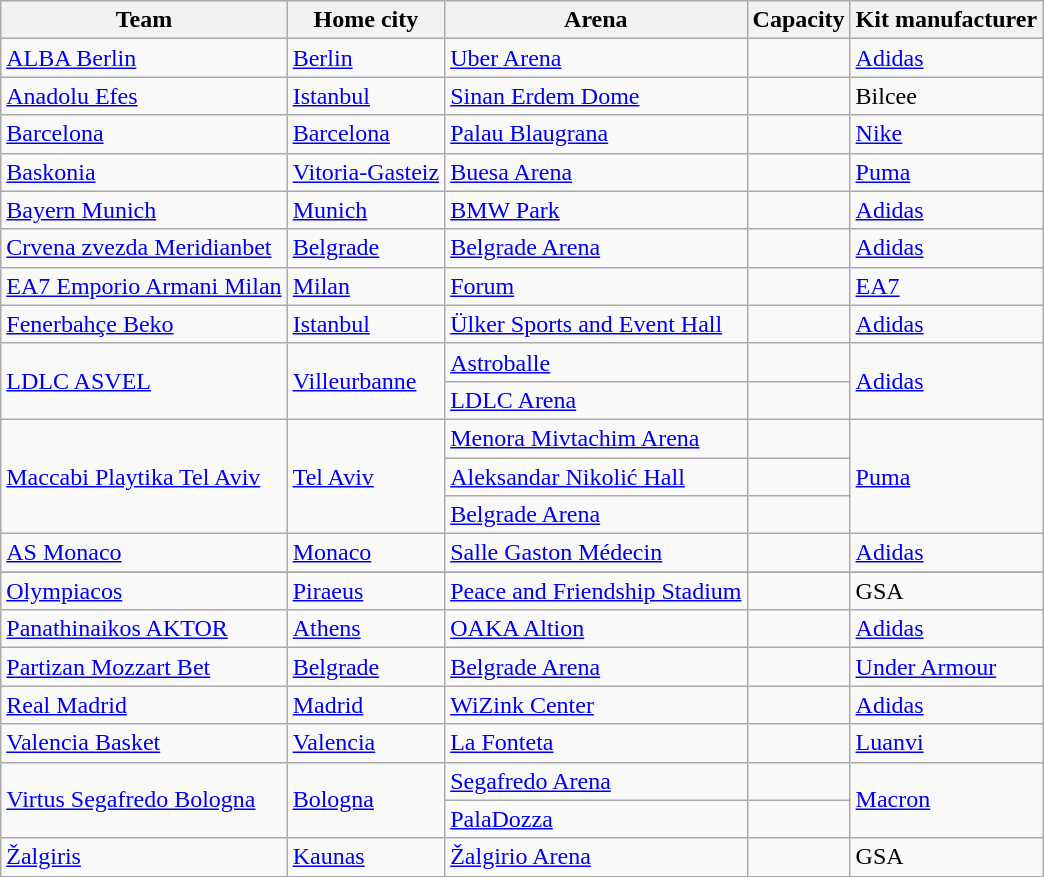<table class="wikitable sortable">
<tr>
<th>Team</th>
<th>Home city</th>
<th>Arena</th>
<th>Capacity</th>
<th>Kit manufacturer</th>
</tr>
<tr>
<td> <a href='#'>ALBA Berlin</a></td>
<td><a href='#'>Berlin</a></td>
<td><a href='#'>Uber Arena</a></td>
<td style="text-align:center"></td>
<td><a href='#'>Adidas</a></td>
</tr>
<tr>
<td> <a href='#'>Anadolu Efes</a></td>
<td><a href='#'>Istanbul</a></td>
<td><a href='#'>Sinan Erdem Dome</a></td>
<td style="text-align:center"></td>
<td>Bilcee</td>
</tr>
<tr>
<td> <a href='#'>Barcelona</a></td>
<td><a href='#'>Barcelona</a></td>
<td><a href='#'>Palau Blaugrana</a></td>
<td style="text-align:center"></td>
<td><a href='#'>Nike</a></td>
</tr>
<tr>
<td> <a href='#'>Baskonia</a></td>
<td><a href='#'>Vitoria-Gasteiz</a></td>
<td><a href='#'>Buesa Arena</a></td>
<td style="text-align:center"></td>
<td><a href='#'>Puma</a></td>
</tr>
<tr>
<td> <a href='#'>Bayern Munich</a></td>
<td><a href='#'>Munich</a></td>
<td><a href='#'>BMW Park</a></td>
<td style="text-align:center"></td>
<td><a href='#'>Adidas</a></td>
</tr>
<tr>
<td rowspan=1> <a href='#'>Crvena zvezda Meridianbet</a></td>
<td rowspan=1><a href='#'>Belgrade</a></td>
<td><a href='#'>Belgrade Arena</a></td>
<td style="text-align:center"></td>
<td rowspan="1"><a href='#'>Adidas</a></td>
</tr>
<tr>
<td> <a href='#'>EA7 Emporio Armani Milan</a></td>
<td><a href='#'>Milan</a></td>
<td><a href='#'>Forum</a></td>
<td style="text-align:center"></td>
<td><a href='#'>EA7</a></td>
</tr>
<tr>
<td> <a href='#'>Fenerbahçe Beko</a></td>
<td><a href='#'>Istanbul</a></td>
<td><a href='#'>Ülker Sports and Event Hall</a></td>
<td style="text-align:center"></td>
<td><a href='#'>Adidas</a></td>
</tr>
<tr>
<td rowspan="2"> <a href='#'>LDLC ASVEL</a></td>
<td rowspan="2"><a href='#'>Villeurbanne</a></td>
<td><a href='#'>Astroballe</a></td>
<td style="text-align:center"></td>
<td rowspan="2"><a href='#'>Adidas</a></td>
</tr>
<tr>
<td><a href='#'>LDLC Arena</a></td>
<td style="text-align:center"></td>
</tr>
<tr>
<td rowspan="3"> <a href='#'>Maccabi Playtika Tel Aviv</a></td>
<td rowspan=3><a href='#'>Tel Aviv</a></td>
<td><a href='#'>Menora Mivtachim Arena</a></td>
<td style="text-align:center"></td>
<td rowspan="3"><a href='#'>Puma</a></td>
</tr>
<tr>
<td><a href='#'>Aleksandar Nikolić Hall</a></td>
<td style="text-align:center"></td>
</tr>
<tr>
<td><a href='#'>Belgrade Arena</a></td>
<td style="text-align:center"></td>
</tr>
<tr>
<td> <a href='#'>AS Monaco</a></td>
<td><a href='#'>Monaco</a></td>
<td><a href='#'>Salle Gaston Médecin</a></td>
<td style="text-align:center"></td>
<td><a href='#'>Adidas</a></td>
</tr>
<tr>
</tr>
<tr>
<td> <a href='#'>Olympiacos</a></td>
<td><a href='#'>Piraeus</a></td>
<td><a href='#'>Peace and Friendship Stadium</a></td>
<td style="text-align:center"></td>
<td>GSA</td>
</tr>
<tr>
<td> <a href='#'>Panathinaikos AKTOR</a></td>
<td><a href='#'>Athens</a></td>
<td><a href='#'>OAKA Altion</a></td>
<td style="text-align:center"></td>
<td><a href='#'>Adidas</a></td>
</tr>
<tr>
<td> <a href='#'>Partizan Mozzart Bet</a></td>
<td><a href='#'>Belgrade</a></td>
<td><a href='#'>Belgrade Arena</a></td>
<td style="text-align:center"></td>
<td><a href='#'>Under Armour</a></td>
</tr>
<tr>
<td> <a href='#'>Real Madrid</a></td>
<td><a href='#'>Madrid</a></td>
<td><a href='#'>WiZink Center</a></td>
<td style="text-align:center"></td>
<td><a href='#'>Adidas</a></td>
</tr>
<tr>
<td> <a href='#'>Valencia Basket</a></td>
<td><a href='#'>Valencia</a></td>
<td><a href='#'>La Fonteta</a></td>
<td style="text-align:center"></td>
<td><a href='#'>Luanvi</a></td>
</tr>
<tr>
<td rowspan=2> <a href='#'>Virtus Segafredo Bologna</a></td>
<td rowspan=2><a href='#'>Bologna</a></td>
<td><a href='#'>Segafredo Arena</a></td>
<td style="text-align:center"></td>
<td rowspan="2"><a href='#'>Macron</a></td>
</tr>
<tr>
<td><a href='#'>PalaDozza</a></td>
<td style="text-align:center"></td>
</tr>
<tr>
<td> <a href='#'>Žalgiris</a></td>
<td><a href='#'>Kaunas</a></td>
<td><a href='#'>Žalgirio Arena</a></td>
<td style="text-align:center"></td>
<td>GSA</td>
</tr>
</table>
